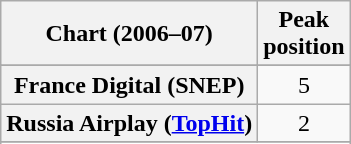<table class="wikitable plainrowheaders sortable" style="text-align:center;">
<tr>
<th scope="col">Chart (2006–07)</th>
<th scope="col">Peak<br>position</th>
</tr>
<tr>
</tr>
<tr>
</tr>
<tr>
</tr>
<tr>
<th scope="row">France Digital (SNEP)</th>
<td align="center">5</td>
</tr>
<tr>
<th scope="row">Russia Airplay (<a href='#'>TopHit</a>)</th>
<td>2</td>
</tr>
<tr>
</tr>
<tr>
</tr>
</table>
